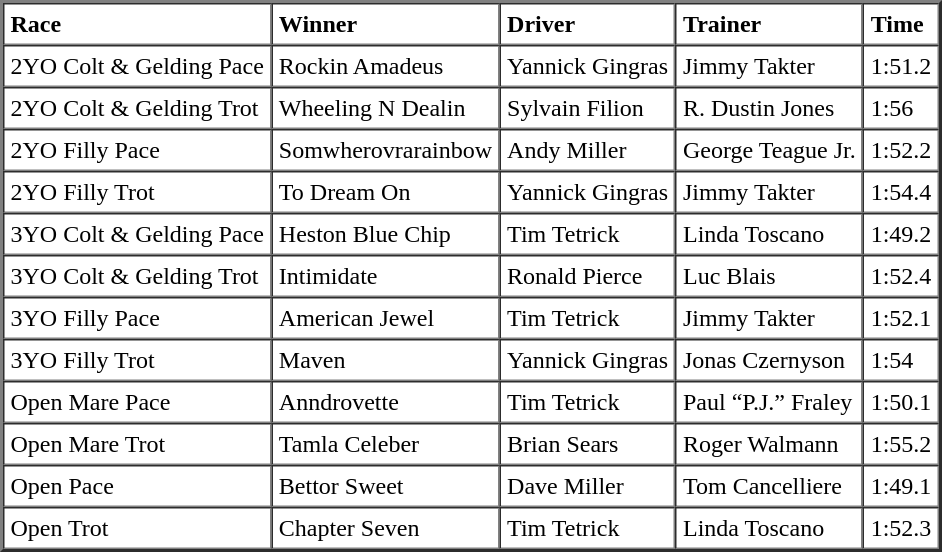<table cellspacing="0" cellpadding="4" border="2">
<tr>
<td><strong>Race</strong></td>
<td><strong>Winner</strong></td>
<td><strong>Driver</strong></td>
<td><strong>Trainer</strong></td>
<td><strong>Time</strong></td>
</tr>
<tr>
<td>2YO Colt & Gelding Pace</td>
<td>Rockin Amadeus</td>
<td>Yannick Gingras</td>
<td>Jimmy Takter</td>
<td>1:51.2</td>
</tr>
<tr>
<td>2YO Colt & Gelding Trot</td>
<td>Wheeling N Dealin</td>
<td>Sylvain Filion</td>
<td>R. Dustin Jones</td>
<td>1:56</td>
</tr>
<tr>
<td>2YO Filly Pace</td>
<td>Somwherovrarainbow</td>
<td>Andy Miller</td>
<td>George Teague Jr.</td>
<td>1:52.2</td>
</tr>
<tr>
<td>2YO Filly Trot</td>
<td>To Dream On</td>
<td>Yannick Gingras</td>
<td>Jimmy Takter</td>
<td>1:54.4</td>
</tr>
<tr>
<td>3YO Colt & Gelding Pace</td>
<td>Heston Blue Chip</td>
<td>Tim Tetrick</td>
<td>Linda Toscano</td>
<td>1:49.2</td>
</tr>
<tr>
<td>3YO Colt & Gelding Trot</td>
<td>Intimidate</td>
<td>Ronald Pierce</td>
<td>Luc Blais</td>
<td>1:52.4</td>
</tr>
<tr>
<td>3YO Filly Pace</td>
<td>American Jewel</td>
<td>Tim Tetrick</td>
<td>Jimmy Takter</td>
<td>1:52.1</td>
</tr>
<tr>
<td>3YO Filly Trot</td>
<td>Maven</td>
<td>Yannick Gingras</td>
<td>Jonas Czernyson</td>
<td>1:54</td>
</tr>
<tr>
<td>Open Mare Pace</td>
<td>Anndrovette</td>
<td>Tim Tetrick</td>
<td>Paul “P.J.” Fraley</td>
<td>1:50.1</td>
</tr>
<tr>
<td>Open Mare Trot</td>
<td>Tamla Celeber</td>
<td>Brian Sears</td>
<td>Roger Walmann</td>
<td>1:55.2</td>
</tr>
<tr>
<td>Open Pace</td>
<td>Bettor Sweet</td>
<td>Dave Miller</td>
<td>Tom Cancelliere</td>
<td>1:49.1</td>
</tr>
<tr>
<td>Open Trot</td>
<td>Chapter Seven</td>
<td>Tim Tetrick</td>
<td>Linda Toscano</td>
<td>1:52.3</td>
</tr>
</table>
